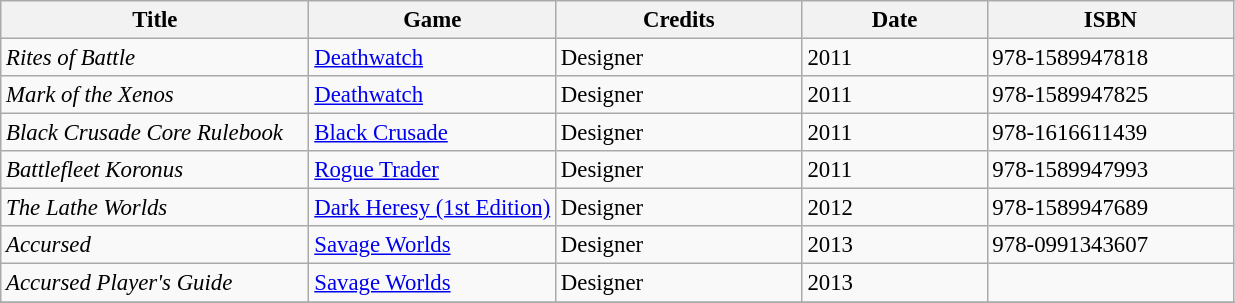<table class="wikitable sortable" style="margins:auto; width=95%; font-size: 95%;">
<tr>
<th width="25%">Title</th>
<th width="20%">Game</th>
<th width="20%">Credits</th>
<th width="15%">Date</th>
<th width="20%">ISBN</th>
</tr>
<tr>
<td><em>Rites of Battle</em></td>
<td><a href='#'>Deathwatch</a></td>
<td>Designer</td>
<td>2011</td>
<td>978-1589947818</td>
</tr>
<tr>
<td><em>Mark of the Xenos</em></td>
<td><a href='#'>Deathwatch</a></td>
<td>Designer</td>
<td>2011</td>
<td>978-1589947825</td>
</tr>
<tr>
<td><em>Black Crusade Core Rulebook</em></td>
<td><a href='#'>Black Crusade</a></td>
<td>Designer</td>
<td>2011</td>
<td>978-1616611439</td>
</tr>
<tr>
<td><em>Battlefleet Koronus</em></td>
<td><a href='#'>Rogue Trader</a></td>
<td>Designer</td>
<td>2011</td>
<td>978-1589947993</td>
</tr>
<tr>
<td><em>The Lathe Worlds</em></td>
<td><a href='#'>Dark Heresy (1st Edition)</a></td>
<td>Designer</td>
<td>2012</td>
<td>978-1589947689</td>
</tr>
<tr>
<td><em>Accursed</em></td>
<td><a href='#'>Savage Worlds</a></td>
<td>Designer</td>
<td>2013</td>
<td>978-0991343607</td>
</tr>
<tr>
<td><em>Accursed Player's Guide</em></td>
<td><a href='#'>Savage Worlds</a></td>
<td>Designer</td>
<td>2013</td>
<td></td>
</tr>
<tr>
</tr>
</table>
